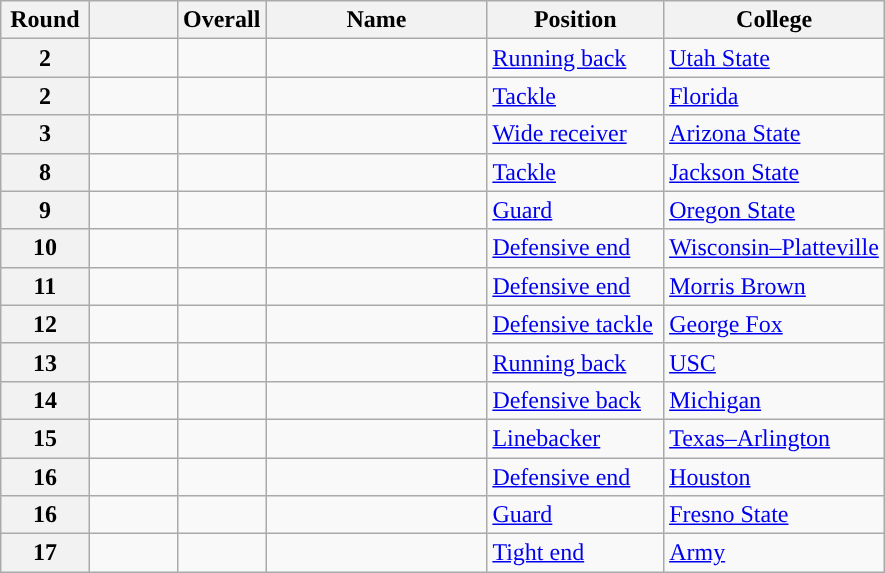<table class="wikitable sortable">
<tr>
<th scope="col" style="width: 10%;">Round</th>
<th scope="col" style="width: 10%;"></th>
<th scope="col" style="width: 10%;">Overall</th>
<th scope="col" style="width: 25%;">Name</th>
<th scope="col" style="width: 20%;">Position</th>
<th scope="col" style="width: 25%;">College</th>
</tr>
<tr>
<th scope="row">2</th>
<td></td>
<td></td>
<td></td>
<td><a href='#'>Running back</a></td>
<td><a href='#'>Utah State</a></td>
</tr>
<tr>
<th scope="row">2</th>
<td></td>
<td></td>
<td></td>
<td><a href='#'>Tackle</a></td>
<td><a href='#'>Florida</a></td>
</tr>
<tr>
<th scope="row">3</th>
<td></td>
<td></td>
<td></td>
<td><a href='#'>Wide receiver</a></td>
<td><a href='#'>Arizona State</a></td>
</tr>
<tr>
<th scope="row">8</th>
<td></td>
<td></td>
<td></td>
<td><a href='#'>Tackle</a></td>
<td><a href='#'>Jackson State</a></td>
</tr>
<tr>
<th scope="row">9</th>
<td></td>
<td></td>
<td></td>
<td><a href='#'>Guard</a></td>
<td><a href='#'>Oregon State</a></td>
</tr>
<tr>
<th scope="row">10</th>
<td></td>
<td></td>
<td></td>
<td><a href='#'>Defensive end</a></td>
<td><a href='#'>Wisconsin–Platteville</a></td>
</tr>
<tr>
<th scope="row">11</th>
<td></td>
<td></td>
<td></td>
<td><a href='#'>Defensive end</a></td>
<td><a href='#'>Morris Brown</a></td>
</tr>
<tr>
<th scope="row">12</th>
<td></td>
<td></td>
<td></td>
<td><a href='#'>Defensive tackle</a></td>
<td><a href='#'>George Fox</a></td>
</tr>
<tr>
<th scope="row">13</th>
<td></td>
<td></td>
<td></td>
<td><a href='#'>Running back</a></td>
<td><a href='#'>USC</a></td>
</tr>
<tr>
<th scope="row">14</th>
<td></td>
<td></td>
<td></td>
<td><a href='#'>Defensive back</a></td>
<td><a href='#'>Michigan</a></td>
</tr>
<tr>
<th scope="row">15</th>
<td></td>
<td></td>
<td></td>
<td><a href='#'>Linebacker</a></td>
<td><a href='#'>Texas–Arlington</a></td>
</tr>
<tr>
<th scope="row">16</th>
<td></td>
<td></td>
<td></td>
<td><a href='#'>Defensive end</a></td>
<td><a href='#'>Houston</a></td>
</tr>
<tr>
<th scope="row">16</th>
<td></td>
<td></td>
<td></td>
<td><a href='#'>Guard</a></td>
<td><a href='#'>Fresno State</a></td>
</tr>
<tr>
<th scope="row">17</th>
<td></td>
<td></td>
<td></td>
<td><a href='#'>Tight end</a></td>
<td><a href='#'>Army</a></td>
</tr>
</table>
